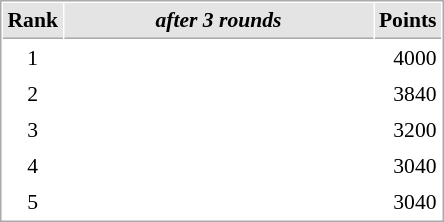<table cellspacing="1" cellpadding="3" style="border:1px solid #aaa; font-size:90%;">
<tr style="background:#e4e4e4;">
<th style="border-bottom:1px solid #aaa; width:10px;">Rank</th>
<th style="border-bottom:1px solid #aaa; width:200px; white-space:nowrap;"><em>after 3 rounds</em></th>
<th style="border-bottom:1px solid #aaa; width:20px;">Points</th>
</tr>
<tr>
<td align=center>1</td>
<td></td>
<td align=right>4000</td>
</tr>
<tr>
<td align=center>2</td>
<td></td>
<td align=right>3840</td>
</tr>
<tr>
<td align=center>3</td>
<td></td>
<td align=right>3200</td>
</tr>
<tr>
<td align=center>4</td>
<td></td>
<td align=right>3040</td>
</tr>
<tr>
<td align=center>5</td>
<td></td>
<td align=right>3040</td>
</tr>
</table>
